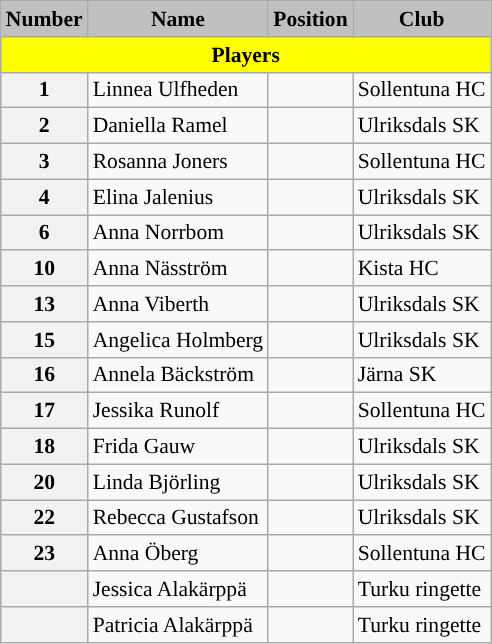<table class="wikitable" style="text-align:left; font-size:90%;">
<tr>
<th style="background:silver;">Number</th>
<th style="background:silver;">Name</th>
<th style="background:silver;">Position</th>
<th style="background:silver;">Club</th>
</tr>
<tr>
<th style=background:Yellow colspan=4>Players</th>
</tr>
<tr>
<th>1</th>
<td>Linnea Ulfheden</td>
<td></td>
<td>Sollentuna HC</td>
</tr>
<tr>
<th>2</th>
<td>Daniella Ramel</td>
<td></td>
<td>Ulriksdals SK</td>
</tr>
<tr>
<th>3</th>
<td>Rosanna Joners</td>
<td></td>
<td>Sollentuna HC</td>
</tr>
<tr>
<th>4</th>
<td>Elina Jalenius</td>
<td></td>
<td>Ulriksdals SK</td>
</tr>
<tr>
<th>6</th>
<td>Anna Norrbom</td>
<td></td>
<td>Ulriksdals SK</td>
</tr>
<tr>
<th>10</th>
<td>Anna Näsström</td>
<td></td>
<td>Kista HC</td>
</tr>
<tr>
<th>13</th>
<td>Anna Viberth</td>
<td></td>
<td>Ulriksdals SK</td>
</tr>
<tr>
<th>15</th>
<td>Angelica Holmberg</td>
<td></td>
<td>Ulriksdals SK</td>
</tr>
<tr>
<th>16</th>
<td>Annela Bäckström</td>
<td></td>
<td>Järna SK</td>
</tr>
<tr>
<th>17</th>
<td>Jessika Runolf</td>
<td></td>
<td>Sollentuna HC</td>
</tr>
<tr>
<th>18</th>
<td>Frida Gauw</td>
<td></td>
<td>Ulriksdals SK</td>
</tr>
<tr>
<th>20</th>
<td>Linda Björling</td>
<td></td>
<td>Ulriksdals SK</td>
</tr>
<tr>
<th>22</th>
<td>Rebecca Gustafson</td>
<td></td>
<td>Ulriksdals SK</td>
</tr>
<tr>
<th>23</th>
<td>Anna Öberg</td>
<td></td>
<td>Sollentuna HC</td>
</tr>
<tr>
<th></th>
<td>Jessica Alakärppä</td>
<td></td>
<td>Turku ringette </td>
</tr>
<tr>
<th></th>
<td>Patricia Alakärppä</td>
<td></td>
<td>Turku ringette </td>
</tr>
</table>
